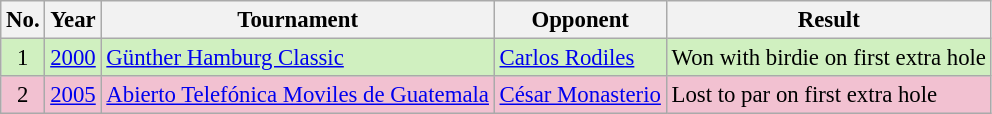<table class="wikitable" style="font-size:95%;">
<tr>
<th>No.</th>
<th>Year</th>
<th>Tournament</th>
<th>Opponent</th>
<th>Result</th>
</tr>
<tr style="background:#D0F0C0;">
<td align=center>1</td>
<td><a href='#'>2000</a></td>
<td><a href='#'>Günther Hamburg Classic</a></td>
<td> <a href='#'>Carlos Rodiles</a></td>
<td>Won with birdie on first extra hole</td>
</tr>
<tr style="background:#F2C1D1;">
<td align=center>2</td>
<td><a href='#'>2005</a></td>
<td><a href='#'>Abierto Telefónica Moviles de Guatemala</a></td>
<td> <a href='#'>César Monasterio</a></td>
<td>Lost to par on first extra hole</td>
</tr>
</table>
